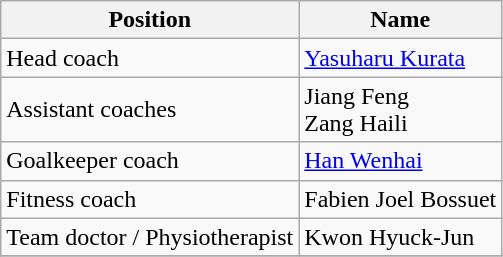<table class="wikitable" style="text-align: left">
<tr>
<th style="color:#000000;">Position</th>
<th style="color:#000000;">Name</th>
</tr>
<tr>
<td>Head coach</td>
<td> <a href='#'>Yasuharu Kurata</a></td>
</tr>
<tr>
<td>Assistant coaches</td>
<td> Jiang Feng <br>  Zang Haili</td>
</tr>
<tr>
<td>Goalkeeper coach</td>
<td> <a href='#'>Han Wenhai</a></td>
</tr>
<tr>
<td>Fitness coach</td>
<td> Fabien Joel Bossuet</td>
</tr>
<tr>
<td>Team doctor / Physiotherapist</td>
<td> Kwon Hyuck-Jun</td>
</tr>
<tr>
</tr>
</table>
